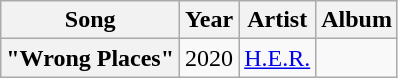<table class="wikitable plainrowheaders">
<tr>
<th scope="col">Song</th>
<th scope="col">Year</th>
<th scope="col">Artist</th>
<th scope="col">Album</th>
</tr>
<tr>
<th scope="row">"Wrong Places"</th>
<td>2020</td>
<td><a href='#'>H.E.R.</a></td>
<td></td>
</tr>
</table>
